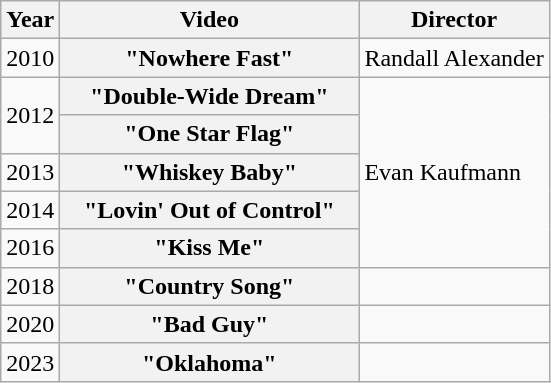<table class="wikitable plainrowheaders">
<tr>
<th>Year</th>
<th style="width:12em;">Video</th>
<th>Director</th>
</tr>
<tr>
<td>2010</td>
<th scope="row">"Nowhere Fast"</th>
<td>Randall Alexander</td>
</tr>
<tr>
<td rowspan="2">2012</td>
<th scope="row">"Double-Wide Dream"</th>
<td rowspan="5">Evan Kaufmann</td>
</tr>
<tr>
<th scope="row">"One Star Flag"</th>
</tr>
<tr>
<td>2013</td>
<th scope="row">"Whiskey Baby"</th>
</tr>
<tr>
<td>2014</td>
<th scope="row">"Lovin' Out of Control"</th>
</tr>
<tr>
<td>2016</td>
<th scope="row">"Kiss Me"</th>
</tr>
<tr>
<td>2018</td>
<th scope="row">"Country Song"</th>
<td></td>
</tr>
<tr>
<td>2020</td>
<th scope="row">"Bad Guy"</th>
<td></td>
</tr>
<tr>
<td>2023</td>
<th scope="row">"Oklahoma"</th>
<td></td>
</tr>
</table>
